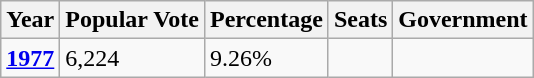<table class="wikitable">
<tr>
<th>Year</th>
<th>Popular Vote</th>
<th>Percentage</th>
<th>Seats</th>
<th>Government</th>
</tr>
<tr>
<td><strong><a href='#'>1977</a></strong></td>
<td>6,224</td>
<td>9.26%</td>
<td></td>
<td></td>
</tr>
</table>
